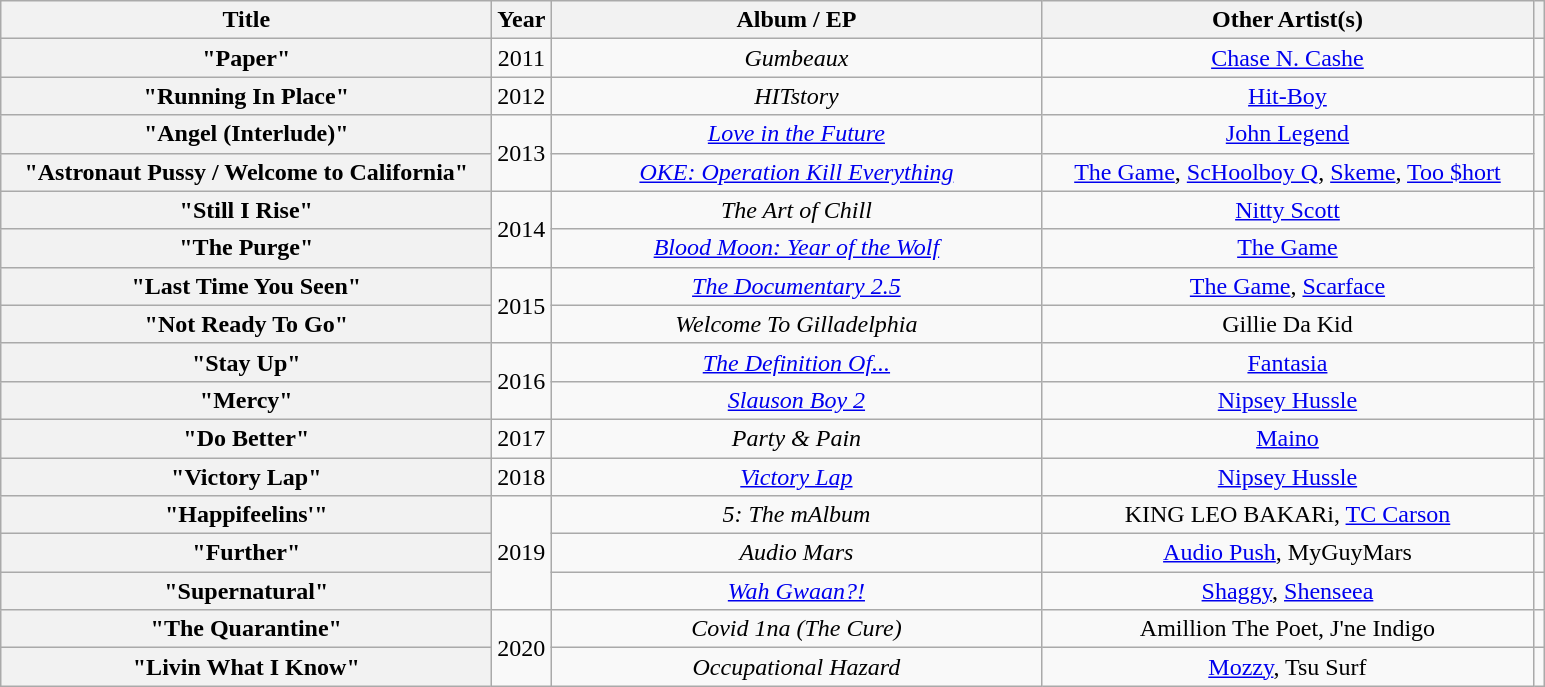<table class="wikitable plainrowheaders" style="text-align:center;">
<tr>
<th scope="col", style="width:320px;">Title</th>
<th scope="col">Year</th>
<th scope="col", style="width:320px;">Album / EP</th>
<th scope="col", style="width:320px;">Other Artist(s)</th>
<th scope="col"></th>
</tr>
<tr>
<th scope="row">"Paper"</th>
<td style="text-align:center;">2011</td>
<td><em>Gumbeaux</em></td>
<td><a href='#'>Chase N. Cashe</a></td>
<td style="text-align:center;"></td>
</tr>
<tr>
<th scope="row">"Running In Place"</th>
<td style="text-align:center;">2012</td>
<td><em>HITstory</em></td>
<td><a href='#'>Hit-Boy</a></td>
<td style="text-align:center;"></td>
</tr>
<tr>
<th scope="row">"Angel (Interlude)"</th>
<td rowspan="2", style="text-align:center;">2013</td>
<td><em><a href='#'>Love in the Future</a></em></td>
<td><a href='#'>John Legend</a></td>
<td rowspan="2", style="text-align:center;"></td>
</tr>
<tr>
<th scope="row">"Astronaut Pussy / Welcome to California"</th>
<td><em><a href='#'>OKE: Operation Kill Everything</a></em></td>
<td><a href='#'>The Game</a>, <a href='#'>ScHoolboy Q</a>, <a href='#'>Skeme</a>, <a href='#'>Too $hort</a></td>
</tr>
<tr>
<th scope="row">"Still I Rise"</th>
<td rowspan="2", style="text-align:center;">2014</td>
<td><em>The Art of Chill</em></td>
<td><a href='#'>Nitty Scott</a></td>
<td style="text-align:center;"></td>
</tr>
<tr>
<th scope="row">"The Purge"</th>
<td><em><a href='#'>Blood Moon: Year of the Wolf</a></em></td>
<td><a href='#'>The Game</a></td>
<td rowspan="2", style="text-align:center;"></td>
</tr>
<tr>
<th scope="row">"Last Time You Seen"</th>
<td rowspan="2", style="text-align:center;">2015</td>
<td><em><a href='#'>The Documentary 2.5</a></em></td>
<td><a href='#'>The Game</a>, <a href='#'>Scarface</a></td>
</tr>
<tr>
<th scope="row">"Not Ready To Go"</th>
<td><em>Welcome To Gilladelphia</em></td>
<td>Gillie Da Kid</td>
<td style="text-align:center;"></td>
</tr>
<tr>
<th scope="row">"Stay Up"</th>
<td rowspan="2", style="text-align:center;">2016</td>
<td><em><a href='#'>The Definition Of...</a></em></td>
<td><a href='#'>Fantasia</a></td>
<td style="text-align:center;"></td>
</tr>
<tr>
<th scope="row">"Mercy"</th>
<td><em><a href='#'>Slauson Boy 2</a></em></td>
<td><a href='#'>Nipsey Hussle</a></td>
<td style="text-align:center;"></td>
</tr>
<tr>
<th scope="row">"Do Better"</th>
<td style="text-align:center;">2017</td>
<td><em>Party & Pain</em></td>
<td><a href='#'>Maino</a></td>
<td style="text-align:center;"></td>
</tr>
<tr>
<th scope="row">"Victory Lap"</th>
<td style="text-align:center;">2018</td>
<td><em><a href='#'>Victory Lap</a></em></td>
<td><a href='#'>Nipsey Hussle</a></td>
<td style="text-align:center;"></td>
</tr>
<tr>
<th scope="row">"Happifeelins'"</th>
<td rowspan="3", style="text-align:center;">2019</td>
<td><em>5: The mAlbum</em></td>
<td>KING LEO BAKARi, <a href='#'>TC Carson</a></td>
<td style="text-align:center;"></td>
</tr>
<tr>
<th scope="row">"Further"</th>
<td><em>Audio Mars</em></td>
<td><a href='#'>Audio Push</a>, MyGuyMars</td>
<td style="text-align:center;"></td>
</tr>
<tr>
<th scope="row">"Supernatural"</th>
<td><em><a href='#'>Wah Gwaan?!</a></em></td>
<td><a href='#'>Shaggy</a>, <a href='#'>Shenseea</a></td>
<td style="text-align:center;"></td>
</tr>
<tr>
<th scope="row">"The Quarantine"</th>
<td rowspan="2", style="text-align:center;">2020</td>
<td><em>Covid 1na (The Cure)</em></td>
<td>Amillion The Poet, J'ne Indigo</td>
<td style="text-align:center;"></td>
</tr>
<tr>
<th scope="row">"Livin What I Know"</th>
<td><em>Occupational Hazard</em></td>
<td><a href='#'>Mozzy</a>, Tsu Surf</td>
<td style="text-align:center;"></td>
</tr>
</table>
